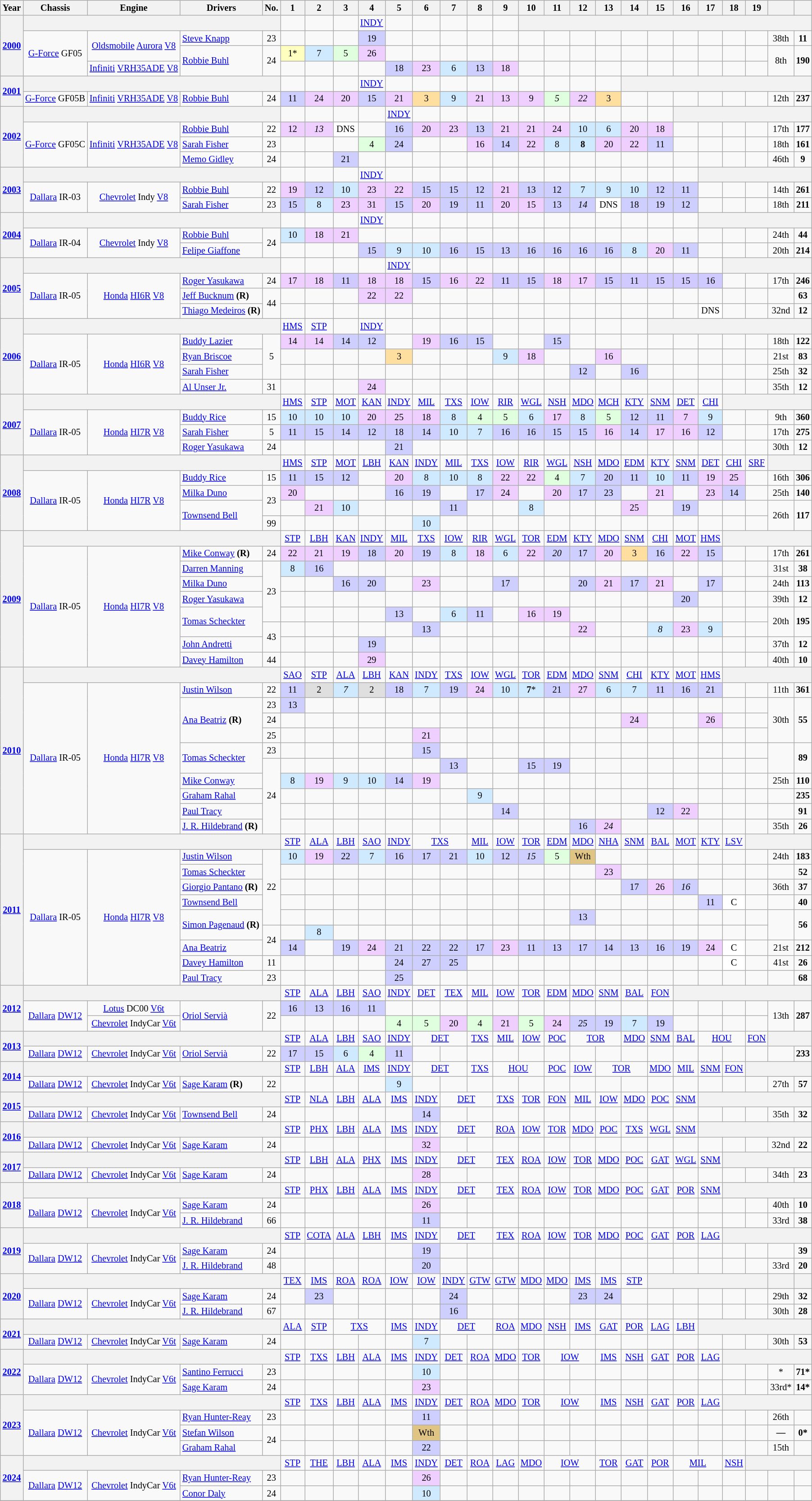<table class="wikitable" style="text-align:center; font-size:85%">
<tr>
<th>Year</th>
<th>Chassis</th>
<th>Engine</th>
<th>Drivers</th>
<th>No.</th>
<th>1</th>
<th>2</th>
<th>3</th>
<th>4</th>
<th>5</th>
<th>6</th>
<th>7</th>
<th>8</th>
<th>9</th>
<th>10</th>
<th>11</th>
<th>12</th>
<th>13</th>
<th>14</th>
<th>15</th>
<th>16</th>
<th>17</th>
<th>18</th>
<th>19</th>
<th></th>
<th></th>
</tr>
<tr>
<th rowspan=4><a href='#'>2000</a></th>
<th colspan=4></th>
<td></td>
<td></td>
<td></td>
<td><a href='#'>INDY</a></td>
<td></td>
<td></td>
<td></td>
<td></td>
<td></td>
<th colspan=12></th>
</tr>
<tr>
<td rowspan=3><a href='#'>G-Force</a> GF05</td>
<td rowspan=2><a href='#'>Oldsmobile</a> <a href='#'>Aurora</a> <a href='#'>V8</a></td>
<td align="left"> <a href='#'>Steve Knapp</a></td>
<td>23</td>
<td></td>
<td></td>
<td></td>
<td style="background:#CFCFFF;" align=center>19</td>
<td></td>
<td></td>
<td></td>
<td></td>
<td></td>
<td></td>
<td></td>
<td></td>
<td></td>
<td></td>
<td></td>
<td></td>
<td></td>
<td></td>
<td></td>
<td>38th</td>
<td><strong>11</strong></td>
</tr>
<tr>
<td rowspan=2 align="left"> <a href='#'>Robbie Buhl</a></td>
<td rowspan=2>24</td>
<td style="background:#FFFFBF;" align=center>1*</td>
<td style="background:#CFEAFF;" align=center>7</td>
<td style="background:#DFFFDF;" align=center>5</td>
<td style="background:#EFCFFF;" align=center>26</td>
<td></td>
<td></td>
<td></td>
<td></td>
<td></td>
<td></td>
<td></td>
<td></td>
<td></td>
<td></td>
<td></td>
<td></td>
<td></td>
<td></td>
<td></td>
<td rowspan=2>8th</td>
<td rowspan=2><strong>190</strong></td>
</tr>
<tr>
<td><a href='#'>Infiniti</a> <a href='#'>VRH35ADE</a> <a href='#'>V8</a></td>
<td></td>
<td></td>
<td></td>
<td></td>
<td style="background:#CFCFFF;" align=center>18</td>
<td style="background:#EFCFFF;" align=center>23</td>
<td style="background:#CFEAFF;" align=center>6</td>
<td style="background:#CFCFFF;" align=center>13</td>
<td style="background:#EFCFFF;" align=center>18</td>
<td></td>
<td></td>
<td></td>
<td></td>
<td></td>
<td></td>
<td></td>
<td></td>
<td></td>
<td></td>
</tr>
<tr>
<th rowspan=2><a href='#'>2001</a></th>
<th colspan=4></th>
<td></td>
<td></td>
<td></td>
<td><a href='#'>INDY</a></td>
<td></td>
<td></td>
<td></td>
<td></td>
<td></td>
<td></td>
<td></td>
<td></td>
<td></td>
<th colspan=8></th>
</tr>
<tr>
<td><a href='#'>G-Force</a> GF05B</td>
<td><a href='#'>Infiniti</a> <a href='#'>VRH35ADE</a> <a href='#'>V8</a></td>
<td align="left"> <a href='#'>Robbie Buhl</a></td>
<td>24</td>
<td style="background:#CFCFFF;" align=center>11</td>
<td style="background:#EFCFFF;" align=center>24</td>
<td style="background:#EFCFFF;" align=center>20</td>
<td style="background:#CFCFFF;" align=center>15</td>
<td style="background:#EFCFFF;" align=center>21</td>
<td style="background:#FFDF9F;" align=center>3</td>
<td style="background:#CFEAFF;" align=center>9</td>
<td style="background:#EFCFFF;" align=center>21</td>
<td style="background:#EFCFFF;" align=center>13</td>
<td style="background:#EFCFFF;" align=center>9</td>
<td style="background:#DFFFDF;" align=center><em>5</em></td>
<td style="background:#EFCFFF;" align=center><em>22</em></td>
<td style="background:#FFDF9F;" align=center>3</td>
<td></td>
<td></td>
<td></td>
<td></td>
<td></td>
<td></td>
<td>12th</td>
<td><strong>237</strong></td>
</tr>
<tr>
<th rowspan=4><a href='#'>2002</a></th>
<th colspan=4></th>
<td></td>
<td></td>
<td></td>
<td></td>
<td><a href='#'>INDY</a></td>
<td></td>
<td></td>
<td></td>
<td></td>
<td></td>
<td></td>
<td></td>
<td></td>
<td></td>
<td></td>
<th colspan=6></th>
</tr>
<tr>
<td rowspan=3><a href='#'>G-Force</a> GF05C</td>
<td rowspan=3><a href='#'>Infiniti</a> <a href='#'>VRH35ADE</a> <a href='#'>V8</a></td>
<td align="left"> <a href='#'>Robbie Buhl</a></td>
<td>22</td>
<td style="background:#EFCFFF;" align=center>12</td>
<td style="background:#EFCFFF;" align=center><em>13</em></td>
<td style="background:#FFFFFF;" align=center>DNS</td>
<td></td>
<td style="background:#CFCFFF;" align=center>16</td>
<td style="background:#EFCFFF;" align=center>20</td>
<td style="background:#EFCFFF;" align=center>23</td>
<td style="background:#CFCFFF;" align=center>13</td>
<td style="background:#EFCFFF;" align=center>21</td>
<td style="background:#EFCFFF;" align=center>21</td>
<td style="background:#EFCFFF;" align=center>24</td>
<td style="background:#CFEAFF;" align=center>10</td>
<td style="background:#CFEAFF;" align=center>6</td>
<td style="background:#EFCFFF;" align=center>20</td>
<td style="background:#EFCFFF;" align=center>18</td>
<td></td>
<td></td>
<td></td>
<td></td>
<td>17th</td>
<td><strong>177</strong></td>
</tr>
<tr>
<td align="left"> <a href='#'>Sarah Fisher</a></td>
<td>23</td>
<td></td>
<td></td>
<td></td>
<td style="background:#DFFFDF;" align=center>4</td>
<td style="background:#CFCFFF;" align=center>24</td>
<td></td>
<td></td>
<td style="background:#EFCFFF;" align=center>16</td>
<td style="background:#CFCFFF;" align=center>14</td>
<td style="background:#EFCFFF;" align=center>22</td>
<td style="background:#CFEAFF;" align=center>8</td>
<td style="background:#CFEAFF;" align=center><strong>8</strong></td>
<td style="background:#EFCFFF;" align=center>20</td>
<td style="background:#EFCFFF;" align=center>22</td>
<td style="background:#CFCFFF;" align=center>11</td>
<td></td>
<td></td>
<td></td>
<td></td>
<td>18th</td>
<td><strong>161</strong></td>
</tr>
<tr>
<td align="left"> <a href='#'>Memo Gidley</a></td>
<td>24</td>
<td></td>
<td></td>
<td style="background:#CFCFFF;" align=center>21</td>
<td></td>
<td></td>
<td></td>
<td></td>
<td></td>
<td></td>
<td></td>
<td></td>
<td></td>
<td></td>
<td></td>
<td></td>
<td></td>
<td></td>
<td></td>
<td></td>
<td>46th</td>
<td><strong>9</strong></td>
</tr>
<tr>
<th rowspan=3><a href='#'>2003</a></th>
<th colspan=4></th>
<td></td>
<td></td>
<td></td>
<td><a href='#'>INDY</a></td>
<td></td>
<td></td>
<td></td>
<td></td>
<td></td>
<td></td>
<td></td>
<td></td>
<td></td>
<td></td>
<td></td>
<td></td>
<th colspan=5></th>
</tr>
<tr>
<td rowspan=2><a href='#'>Dallara</a> IR-03</td>
<td rowspan=2><a href='#'>Chevrolet</a> Indy <a href='#'>V8</a></td>
<td align="left"> <a href='#'>Robbie Buhl</a></td>
<td>22</td>
<td style="background:#EFCFFF;" align=center>19</td>
<td style="background:#CFCFFF;" align=center>12</td>
<td style="background:#CFEAFF;" align=center>10</td>
<td style="background:#EFCFFF;" align=center>23</td>
<td style="background:#EFCFFF;" align=center>22</td>
<td style="background:#CFCFFF;" align=center>15</td>
<td style="background:#CFCFFF;" align=center>15</td>
<td style="background:#CFCFFF;" align=center>12</td>
<td style="background:#EFCFFF;" align=center>21</td>
<td style="background:#CFCFFF;" align=center>13</td>
<td style="background:#CFCFFF;" align=center>12</td>
<td style="background:#CFEAFF;" align=center>7</td>
<td style="background:#CFEAFF;" align=center>9</td>
<td style="background:#CFEAFF;" align=center>10</td>
<td style="background:#CFCFFF;" align=center>12</td>
<td style="background:#CFCFFF;" align=center>11</td>
<td></td>
<td></td>
<td></td>
<td>14th</td>
<td><strong>261</strong></td>
</tr>
<tr>
<td align="left"> <a href='#'>Sarah Fisher</a></td>
<td>23</td>
<td style="background:#CFCFFF;" align=center>15</td>
<td style="background:#CFEAFF;" align=center>8</td>
<td style="background:#EFCFFF;" align=center>23</td>
<td style="background:#EFCFFF;" align=center>31</td>
<td style="background:#CFCFFF;" align=center>15</td>
<td style="background:#EFCFFF;" align=center>20</td>
<td style="background:#CFCFFF;" align=center>19</td>
<td style="background:#CFCFFF;" align=center>11</td>
<td style="background:#EFCFFF;" align=center>20</td>
<td style="background:#EFCFFF;" align=center>15</td>
<td style="background:#CFCFFF;" align=center>13</td>
<td style="background:#CFCFFF;" align=center><em>14</em></td>
<td style="background:#FFFFFF;" align=center>DNS</td>
<td style="background:#CFCFFF;" align=center>18</td>
<td style="background:#CFCFFF;" align=center>19</td>
<td style="background:#CFCFFF;" align=center>12</td>
<td></td>
<td></td>
<td></td>
<td>18th</td>
<td><strong>211</strong></td>
</tr>
<tr>
<th rowspan=3><a href='#'>2004</a></th>
<th colspan=4></th>
<td></td>
<td></td>
<td></td>
<td><a href='#'>INDY</a></td>
<td></td>
<td></td>
<td></td>
<td></td>
<td></td>
<td></td>
<td></td>
<td></td>
<td></td>
<td></td>
<td></td>
<td></td>
<th colspan=5></th>
</tr>
<tr>
<td rowspan=2><a href='#'>Dallara</a> IR-04</td>
<td rowspan=2><a href='#'>Chevrolet</a> Indy <a href='#'>V8</a></td>
<td align="left"> <a href='#'>Robbie Buhl</a></td>
<td rowspan=2>24</td>
<td style="background:#CFEAFF;" align=center>10</td>
<td style="background:#EFCFFF;" align=center>18</td>
<td style="background:#EFCFFF;" align=center>21</td>
<td></td>
<td></td>
<td></td>
<td></td>
<td></td>
<td></td>
<td></td>
<td></td>
<td></td>
<td></td>
<td></td>
<td></td>
<td></td>
<td></td>
<td></td>
<td></td>
<td>24th</td>
<td><strong>44</strong></td>
</tr>
<tr>
<td align="left"> <a href='#'>Felipe Giaffone</a></td>
<td></td>
<td></td>
<td></td>
<td style="background:#CFCFFF;" align=center>15</td>
<td style="background:#CFEAFF;" align=center>9</td>
<td style="background:#CFEAFF;" align=center>10</td>
<td style="background:#CFCFFF;" align=center>16</td>
<td style="background:#CFCFFF;" align=center>15</td>
<td style="background:#CFCFFF;" align=center>13</td>
<td style="background:#CFCFFF;" align=center>16</td>
<td style="background:#CFCFFF;" align=center>16</td>
<td style="background:#CFCFFF;" align=center>16</td>
<td style="background:#CFCFFF;" align=center>16</td>
<td style="background:#CFEAFF;" align=center>8</td>
<td style="background:#EFCFFF;" align=center>20</td>
<td style="background:#CFCFFF;" align=center>11</td>
<td></td>
<td></td>
<td></td>
<td>20th</td>
<td><strong>214</strong></td>
</tr>
<tr>
<th rowspan=4><a href='#'>2005</a></th>
<th colspan=4></th>
<td></td>
<td></td>
<td></td>
<td></td>
<td><a href='#'>INDY</a></td>
<td></td>
<td></td>
<td></td>
<td></td>
<td></td>
<td></td>
<td></td>
<td></td>
<td></td>
<td></td>
<td></td>
<td></td>
<th colspan=4></th>
</tr>
<tr>
<td rowspan=3><a href='#'>Dallara</a> IR-05</td>
<td rowspan=3><a href='#'>Honda</a> <a href='#'>HI6R</a> <a href='#'>V8</a></td>
<td align="left"> <a href='#'>Roger Yasukawa</a></td>
<td>24</td>
<td style="background:#EFCFFF;" align=center>17</td>
<td style="background:#EFCFFF;" align=center>18</td>
<td style="background:#CFCAFF;" align=center>11</td>
<td style="background:#EFCFFF;" align=center>18</td>
<td style="background:#EFCFFF;" align=center>18</td>
<td style="background:#CFCAFF;" align=center>15</td>
<td style="background:#EFCFFF;" align=center>16</td>
<td style="background:#EFCFFF;" align=center>22</td>
<td style="background:#CFCAFF;" align=center>11</td>
<td style="background:#CFCAFF;" align=center>15</td>
<td style="background:#EFCFFF;" align=center>18</td>
<td style="background:#EFCFFF;" align=center>17</td>
<td style="background:#CFCAFF;" align=center>15</td>
<td style="background:#CFCAFF;" align=center>11</td>
<td style="background:#CFCAFF;" align=center>15</td>
<td style="background:#CFCAFF;" align=center>15</td>
<td style="background:#CFCAFF;" align=center>16</td>
<td></td>
<td></td>
<td>17th</td>
<td><strong>246</strong></td>
</tr>
<tr>
<td align="left"> <a href='#'>Jeff Bucknum</a> <strong>(R)</strong></td>
<td rowspan=2>44</td>
<td></td>
<td></td>
<td></td>
<td style="background:#EFCFFF;" align=center>22</td>
<td style="background:#EFCFFF;" align=center>22</td>
<td></td>
<td></td>
<td></td>
<td></td>
<td></td>
<td></td>
<td></td>
<td></td>
<td></td>
<td></td>
<td></td>
<td></td>
<td></td>
<td></td>
<td></td>
<td><strong>63</strong></td>
</tr>
<tr>
<td align="left"> <a href='#'>Thiago Medeiros</a> <strong>(R)</strong></td>
<td></td>
<td></td>
<td></td>
<td></td>
<td></td>
<td></td>
<td></td>
<td></td>
<td></td>
<td></td>
<td></td>
<td></td>
<td></td>
<td></td>
<td></td>
<td></td>
<td style="background:#FFFFFF;" align=center>DNS</td>
<td></td>
<td></td>
<td>32nd</td>
<td><strong>12</strong></td>
</tr>
<tr>
<th rowspan=5><a href='#'>2006</a></th>
<th colspan=4></th>
<td><a href='#'>HMS</a></td>
<td><a href='#'>STP</a></td>
<td></td>
<td><a href='#'>INDY</a></td>
<td></td>
<td></td>
<td></td>
<td></td>
<td></td>
<td></td>
<td></td>
<td></td>
<td></td>
<td></td>
<th colspan=7></th>
</tr>
<tr>
<td rowspan=4><a href='#'>Dallara</a> IR-05</td>
<td rowspan=4><a href='#'>Honda</a> <a href='#'>HI6R</a> <a href='#'>V8</a></td>
<td align="left"> <a href='#'>Buddy Lazier</a></td>
<td rowspan=3>5</td>
<td style="background:#EFCFFF;" align=center>14</td>
<td style="background:#EFCFFF;" align=center>14</td>
<td style="background:#CFCFFF;" align=center>14</td>
<td style="background:#CFCFFF;" align=center>12</td>
<td></td>
<td style="background:#EFCFFF;" align=center>19</td>
<td style="background:#CFCFFF;" align=center>16</td>
<td style="background:#CFCFFF;" align=center>15</td>
<td></td>
<td></td>
<td style="background:#CFCFFF;" align=center>15</td>
<td></td>
<td></td>
<td></td>
<td></td>
<td></td>
<td></td>
<td></td>
<td></td>
<td>18th</td>
<td><strong>122</strong></td>
</tr>
<tr>
<td align="left"> <a href='#'>Ryan Briscoe</a></td>
<td></td>
<td></td>
<td></td>
<td></td>
<td style="background:#FFDF9F;" align=center>3</td>
<td></td>
<td></td>
<td></td>
<td style="background:#CFEAFF;" align=center>9</td>
<td style="background:#EFCFFF;" align=center>18</td>
<td></td>
<td></td>
<td style="background:#EFCFFF;" align=center>16</td>
<td></td>
<td></td>
<td></td>
<td></td>
<td></td>
<td></td>
<td>21st</td>
<td><strong>83</strong></td>
</tr>
<tr>
<td align="left"> <a href='#'>Sarah Fisher</a></td>
<td></td>
<td></td>
<td></td>
<td></td>
<td></td>
<td></td>
<td></td>
<td></td>
<td></td>
<td></td>
<td></td>
<td style="background:#CFCFFF;" align=center>12</td>
<td></td>
<td style="background:#CFCFFF;" align=center>16</td>
<td></td>
<td></td>
<td></td>
<td></td>
<td></td>
<td>25th</td>
<td><strong>32</strong></td>
</tr>
<tr>
<td align="left"> <a href='#'>Al Unser Jr.</a></td>
<td>31</td>
<td></td>
<td></td>
<td></td>
<td style="background:#EFCFFF;" align=center>24</td>
<td></td>
<td></td>
<td></td>
<td></td>
<td></td>
<td></td>
<td></td>
<td></td>
<td></td>
<td></td>
<td></td>
<td></td>
<td></td>
<td></td>
<td></td>
<td>35th</td>
<td><strong>12</strong></td>
</tr>
<tr>
<th rowspan=4><a href='#'>2007</a></th>
<th colspan=4></th>
<td><a href='#'>HMS</a></td>
<td><a href='#'>STP</a></td>
<td><a href='#'>MOT</a></td>
<td><a href='#'>KAN</a></td>
<td><a href='#'>INDY</a></td>
<td><a href='#'>MIL</a></td>
<td><a href='#'>TXS</a></td>
<td><a href='#'>IOW</a></td>
<td><a href='#'>RIR</a></td>
<td><a href='#'>WGL</a></td>
<td><a href='#'>NSH</a></td>
<td><a href='#'>MDO</a></td>
<td><a href='#'>MCH</a></td>
<td><a href='#'>KTY</a></td>
<td><a href='#'>SNM</a></td>
<td><a href='#'>DET</a></td>
<td><a href='#'>CHI</a></td>
<th colspan=4></th>
</tr>
<tr>
<td rowspan=3><a href='#'>Dallara</a> IR-05</td>
<td rowspan=3><a href='#'>Honda</a> <a href='#'>HI7R</a> <a href='#'>V8</a></td>
<td align="left"> <a href='#'>Buddy Rice</a></td>
<td>15</td>
<td style="background:#CFEAFF;" align=center>10</td>
<td style="background:#CFEAFF;" align=center>10</td>
<td style="background:#CFEAFF;" align=center>10</td>
<td style="background:#EFCFFF;" align=center>20</td>
<td style="background:#EFCFFF;" align=center>25</td>
<td style="background:#EFCFFF;" align=center>18</td>
<td style="background:#CFEAFF;" align=center>8</td>
<td style="background:#DFFFDF;" align=center>4</td>
<td style="background:#DFFFDF;" align=center>5</td>
<td style="background:#CFEAFF;" align=center>6</td>
<td style="background:#EFCFFF;" align=center>17</td>
<td style="background:#CFEAFF;" align=center>8</td>
<td style="background:#DFFFDF;" align=center>5</td>
<td style="background:#CFCFFF;" align=center>12</td>
<td style="background:#CFCFFF;" align=center>11</td>
<td style="background:#EFCFFF;" align=center>7</td>
<td style="background:#CFEAFF;" align=center>9</td>
<td></td>
<td></td>
<td>9th</td>
<td><strong>360</strong></td>
</tr>
<tr>
<td align="left"> <a href='#'>Sarah Fisher</a></td>
<td>5</td>
<td style="background:#CFCFFF;" align=center>11</td>
<td style="background:#CFCFFF;" align=center>15</td>
<td style="background:#CFCFFF;" align=center>14</td>
<td style="background:#CFCFFF;" align=center>12</td>
<td style="background:#CFCFFF;" align=center>18</td>
<td style="background:#CFCFFF;" align=center>14</td>
<td style="background:#CFEAFF;" align=center>10</td>
<td style="background:#CFEAFF;" align=center>7</td>
<td style="background:#CFCFFF;" align=center>16</td>
<td style="background:#CFCFFF;" align=center>16</td>
<td style="background:#CFCFFF;" align=center>15</td>
<td style="background:#CFCFFF;" align=center>15</td>
<td style="background:#EFCFFF;" align=center>16</td>
<td style="background:#CFCFFF;" align=center>14</td>
<td style="background:#EFCFFF;" align=center>17</td>
<td style="background:#EFCFFF;" align=center>16</td>
<td style="background:#CFCFFF;" align=center>12</td>
<td></td>
<td></td>
<td>17th</td>
<td><strong>275</strong></td>
</tr>
<tr>
<td align="left"> <a href='#'>Roger Yasukawa</a></td>
<td>24</td>
<td></td>
<td></td>
<td></td>
<td></td>
<td style="background:#CFCFFF;" align=center>21</td>
<td></td>
<td></td>
<td></td>
<td></td>
<td></td>
<td></td>
<td></td>
<td></td>
<td></td>
<td></td>
<td></td>
<td></td>
<td></td>
<td></td>
<td>30th</td>
<td><strong>12</strong></td>
</tr>
<tr>
<th rowspan=5><a href='#'>2008</a></th>
<th colspan=4></th>
<td><a href='#'>HMS</a></td>
<td><a href='#'>STP</a></td>
<td><a href='#'>MOT</a></td>
<td><a href='#'>LBH</a></td>
<td><a href='#'>KAN</a></td>
<td><a href='#'>INDY</a></td>
<td><a href='#'>MIL</a></td>
<td><a href='#'>TXS</a></td>
<td><a href='#'>IOW</a></td>
<td><a href='#'>RIR</a></td>
<td><a href='#'>WGL</a></td>
<td><a href='#'>NSH</a></td>
<td><a href='#'>MDO</a></td>
<td><a href='#'>EDM</a></td>
<td><a href='#'>KTY</a></td>
<td><a href='#'>SNM</a></td>
<td><a href='#'>DET</a></td>
<td><a href='#'>CHI</a></td>
<td><a href='#'>SRF</a></td>
<th colspan=2></th>
</tr>
<tr>
<td rowspan=4><a href='#'>Dallara</a> IR-05</td>
<td rowspan=4><a href='#'>Honda</a> <a href='#'>HI7R</a> <a href='#'>V8</a></td>
<td align="left"> <a href='#'>Buddy Rice</a></td>
<td>15</td>
<td style="background:#cfcfff; text-align:center;">11</td>
<td style="background:#cfcfff; text-align:center;">15</td>
<td style="background:#cfcfff; text-align:center;">12</td>
<td></td>
<td style="background:#efcfff; text-align:center;">20</td>
<td style="background:#cfeaff; text-align:center;">8</td>
<td style="background:#cfeaff; text-align:center;">10</td>
<td style="background:#cfeaff; text-align:center;">8</td>
<td style="background:#efcfff; text-align:center;">22</td>
<td style="background:#efcfff; text-align:center;">22</td>
<td style="background:#dfffdf; text-align:center;">4</td>
<td style="background:#cfeaff; text-align:center;">7</td>
<td style="background:#cfcfff; text-align:center;">20</td>
<td style="background:#cfcfff; text-align:center;">11</td>
<td style="background:#cfeaff; text-align:center;">10</td>
<td style="background:#cfcfff; text-align:center;">11</td>
<td style="background:#efcfff; text-align:center;">19</td>
<td style="background:#efcfff; text-align:center;">25</td>
<td></td>
<td>16th</td>
<td><strong>306</strong></td>
</tr>
<tr>
<td align="left"> <a href='#'>Milka Duno</a></td>
<td rowspan=2>23</td>
<td style="background:#efcfff; text-align:center;">20</td>
<td></td>
<td></td>
<td></td>
<td style="background:#cfcfff; text-align:center;">16</td>
<td style="background:#cfcfff; text-align:center;">19</td>
<td></td>
<td style="background:#cfcfff; text-align:center;">17</td>
<td style="background:#efcfff; text-align:center;">24</td>
<td></td>
<td style="background:#efcfff; text-align:center;">20</td>
<td style="background:#cfcfff; text-align:center;">17</td>
<td style="background:#cfcfff; text-align:center;">23</td>
<td></td>
<td style="background:#efcfff; text-align:center;">21</td>
<td></td>
<td style="background:#efcfff; text-align:center;">23</td>
<td style="background:#cfcfff; text-align:center;">14</td>
<td></td>
<td>25th</td>
<td><strong>140</strong></td>
</tr>
<tr>
<td align="left" rowspan=2> <a href='#'>Townsend Bell</a></td>
<td></td>
<td style="background:#efcfff; text-align:center;">21</td>
<td style="background:#cfeaff; text-align:center;">10</td>
<td></td>
<td></td>
<td></td>
<td style="background:#cfcfff; text-align:center;">11</td>
<td></td>
<td></td>
<td style="background:#cfeaff; text-align:center;">8</td>
<td></td>
<td></td>
<td></td>
<td style="background:#efcfff; text-align:center;">25</td>
<td></td>
<td style="background:#cfcfff; text-align:center;">19</td>
<td></td>
<td></td>
<td></td>
<td rowspan=2>26th</td>
<td rowspan=2><strong>117</strong></td>
</tr>
<tr>
<td>99</td>
<td></td>
<td></td>
<td></td>
<td></td>
<td></td>
<td style="background:#cfeaff; text-align:center;">10</td>
<td></td>
<td></td>
<td></td>
<td></td>
<td></td>
<td></td>
<td></td>
<td></td>
<td></td>
<td></td>
<td></td>
<td></td>
<td></td>
</tr>
<tr>
<th rowspan=9><a href='#'>2009</a></th>
<th colspan=4></th>
<td><a href='#'>STP</a></td>
<td><a href='#'>LBH</a></td>
<td><a href='#'>KAN</a></td>
<td><a href='#'>INDY</a></td>
<td><a href='#'>MIL</a></td>
<td><a href='#'>TXS</a></td>
<td><a href='#'>IOW</a></td>
<td><a href='#'>RIR</a></td>
<td><a href='#'>WGL</a></td>
<td><a href='#'>TOR</a></td>
<td><a href='#'>EDM</a></td>
<td><a href='#'>KTY</a></td>
<td><a href='#'>MDO</a></td>
<td><a href='#'>SNM</a></td>
<td><a href='#'>CHI</a></td>
<td><a href='#'>MOT</a></td>
<td><a href='#'>HMS</a></td>
<th colspan=4></th>
</tr>
<tr>
<td rowspan=8><a href='#'>Dallara</a> IR-05</td>
<td rowspan=8><a href='#'>Honda</a> <a href='#'>HI7R</a> <a href='#'>V8</a></td>
<td align="left"> <a href='#'>Mike Conway</a> <strong>(R)</strong></td>
<td>24</td>
<td style="background:#EFCFFF;">22</td>
<td style="background:#EFCFFF;">21</td>
<td style="background:#EFCFFF;">19</td>
<td style="background:#CFCFFF;">18</td>
<td style="background:#EFCFFF;">20</td>
<td style="background:#CFCFFF;">19</td>
<td style="background:#CFEAFF;">8</td>
<td style="background:#EFCFFF;">18</td>
<td style="background:#CFEAFF;">6</td>
<td style="background:#EFCFFF;">22</td>
<td style="background:#CFCFFF;"><em>20</em></td>
<td style="background:#CFCFFF;">17</td>
<td style="background:#EFCFFF;">20</td>
<td style="background:#FFDF9F;">3</td>
<td style="background:#CFCFFF;">16</td>
<td style="background:#EFCFFF;">22</td>
<td style="background:#CFCFFF;">15</td>
<td></td>
<td></td>
<td>17th</td>
<td><strong>261</strong></td>
</tr>
<tr>
<td align="left"> <a href='#'>Darren Manning</a></td>
<td rowspan=4>23</td>
<td style="background:#CFEAFF;">8</td>
<td style="background:#CFCFFF;">16</td>
<td></td>
<td></td>
<td></td>
<td></td>
<td></td>
<td></td>
<td></td>
<td></td>
<td></td>
<td></td>
<td></td>
<td></td>
<td></td>
<td></td>
<td></td>
<td></td>
<td></td>
<td>31st</td>
<td><strong>38</strong></td>
</tr>
<tr>
<td align="left"> <a href='#'>Milka Duno</a></td>
<td></td>
<td></td>
<td style="background:#CFCFFF;">16</td>
<td style="background:#CFCFFF;">20</td>
<td></td>
<td style="background:#EFCFFF;">23</td>
<td></td>
<td></td>
<td style="background:#CFCFFF;">17</td>
<td></td>
<td></td>
<td style="background:#CFCFFF;">20</td>
<td style="background:#EFCFFF;">21</td>
<td style="background:#CFCFFF;">17</td>
<td style="background:#EFCFFF;">21</td>
<td></td>
<td style="background:#CFCFFF;">17</td>
<td></td>
<td></td>
<td>24th</td>
<td><strong>113</strong></td>
</tr>
<tr>
<td align="left"> <a href='#'>Roger Yasukawa</a></td>
<td></td>
<td></td>
<td></td>
<td></td>
<td></td>
<td></td>
<td></td>
<td></td>
<td></td>
<td></td>
<td></td>
<td></td>
<td></td>
<td></td>
<td></td>
<td style="background:#CFCFFF;">20</td>
<td></td>
<td></td>
<td></td>
<td>39th</td>
<td><strong>12</strong></td>
</tr>
<tr>
<td align="left" rowspan=2> <a href='#'>Tomas Scheckter</a></td>
<td></td>
<td></td>
<td></td>
<td></td>
<td style="background:#CFCFFF;">13</td>
<td></td>
<td style="background:#CFEAFF;">6</td>
<td style="background:#CFCFFF;">11</td>
<td></td>
<td style="background:#EFCFFF;">16</td>
<td style="background:#EFCFFF;">19</td>
<td></td>
<td></td>
<td></td>
<td></td>
<td></td>
<td></td>
<td></td>
<td></td>
<td rowspan=2>20th</td>
<td rowspan=2><strong>195</strong></td>
</tr>
<tr>
<td rowspan=2>43</td>
<td></td>
<td></td>
<td></td>
<td></td>
<td></td>
<td style="background:#CFCFFF;">13</td>
<td></td>
<td></td>
<td></td>
<td></td>
<td></td>
<td style="background:#EFCFFF;">22</td>
<td></td>
<td></td>
<td style="background:#CFEAFF;"><em>8</em></td>
<td style="background:#EFCFFF;">23</td>
<td style="background:#CFEAFF;">9</td>
<td></td>
<td></td>
</tr>
<tr>
<td align="left"> <a href='#'>John Andretti</a></td>
<td></td>
<td></td>
<td></td>
<td style="background:#CFCFFF;">19</td>
<td></td>
<td></td>
<td></td>
<td></td>
<td></td>
<td></td>
<td></td>
<td></td>
<td></td>
<td></td>
<td></td>
<td></td>
<td></td>
<td></td>
<td></td>
<td>37th</td>
<td><strong>12</strong></td>
</tr>
<tr>
<td align="left"> <a href='#'>Davey Hamilton</a></td>
<td>44</td>
<td></td>
<td></td>
<td></td>
<td style="background:#EFCFFF;">29</td>
<td></td>
<td></td>
<td></td>
<td></td>
<td></td>
<td></td>
<td></td>
<td></td>
<td></td>
<td></td>
<td></td>
<td></td>
<td></td>
<td></td>
<td></td>
<td>40th</td>
<td><strong>10</strong></td>
</tr>
<tr>
<th rowspan=11><a href='#'>2010</a></th>
<th colspan=4></th>
<td><a href='#'>SAO</a></td>
<td><a href='#'>STP</a></td>
<td><a href='#'>ALA</a></td>
<td><a href='#'>LBH</a></td>
<td><a href='#'>KAN</a></td>
<td><a href='#'>INDY</a></td>
<td><a href='#'>TXS</a></td>
<td><a href='#'>IOW</a></td>
<td><a href='#'>WGL</a></td>
<td><a href='#'>TOR</a></td>
<td><a href='#'>EDM</a></td>
<td><a href='#'>MDO</a></td>
<td><a href='#'>SNM</a></td>
<td><a href='#'>CHI</a></td>
<td><a href='#'>KTY</a></td>
<td><a href='#'>MOT</a></td>
<td><a href='#'>HMS</a></td>
<th colspan=4></th>
</tr>
<tr>
<td rowspan=10><a href='#'>Dallara</a> IR-05</td>
<td rowspan=10><a href='#'>Honda</a> <a href='#'>HI7R</a> <a href='#'>V8</a></td>
<td align="left"> <a href='#'>Justin Wilson</a></td>
<td>22</td>
<td style="background:#CFCFFF;">11</td>
<td style="background:#DFDFDF;">2</td>
<td style="background:#CFEAFF;"><em>7</em></td>
<td style="background:#DFDFDF;">2</td>
<td style="background:#CFCFFF;">18</td>
<td style="background:#CFEAFF;">7</td>
<td style="background:#CFCFFF;">19</td>
<td style="background:#EFCFFF;">24</td>
<td style="background:#CFEAFF;">10</td>
<td style="background:#CFEAFF;"><strong>7</strong>*</td>
<td style="background:#CFCFFF;">21</td>
<td style="background:#EFCFFF;">27</td>
<td style="background:#CFEAFF;">6</td>
<td style="background:#CFEAFF;">7</td>
<td style="background:#CFCFFF;">11</td>
<td style="background:#CFCFFF;">16</td>
<td style="background:#CFCFFF;">21</td>
<td></td>
<td></td>
<td>11th</td>
<td><strong>361</strong></td>
</tr>
<tr>
<td rowspan=3 align="left"> <a href='#'>Ana Beatriz</a> <strong>(R)</strong></td>
<td>23</td>
<td style="background:#CFCFFF;">13</td>
<td></td>
<td></td>
<td></td>
<td></td>
<td></td>
<td></td>
<td></td>
<td></td>
<td></td>
<td></td>
<td></td>
<td></td>
<td></td>
<td></td>
<td></td>
<td></td>
<td></td>
<td></td>
<td rowspan=3>30th</td>
<td rowspan=3><strong>55</strong></td>
</tr>
<tr>
<td>24</td>
<td></td>
<td></td>
<td></td>
<td></td>
<td></td>
<td></td>
<td></td>
<td></td>
<td></td>
<td></td>
<td></td>
<td></td>
<td></td>
<td style="background:#EFCFFF;">24</td>
<td></td>
<td></td>
<td style="background:#EFCFFF;">26</td>
<td></td>
<td></td>
</tr>
<tr>
<td>25</td>
<td></td>
<td></td>
<td></td>
<td></td>
<td></td>
<td style="background:#EFCFFF;">21</td>
<td></td>
<td></td>
<td></td>
<td></td>
<td></td>
<td></td>
<td></td>
<td></td>
<td></td>
<td></td>
<td></td>
<td></td>
<td></td>
</tr>
<tr>
<td rowspan=2 align="left"> <a href='#'>Tomas Scheckter</a></td>
<td>23</td>
<td></td>
<td></td>
<td></td>
<td></td>
<td></td>
<td style="background:#CFCFFF;">15</td>
<td></td>
<td></td>
<td></td>
<td></td>
<td></td>
<td></td>
<td></td>
<td></td>
<td></td>
<td></td>
<td></td>
<td></td>
<td></td>
<td rowspan=2></td>
<td rowspan=2><strong>89</strong></td>
</tr>
<tr>
<td rowspan=5>24</td>
<td></td>
<td></td>
<td></td>
<td></td>
<td></td>
<td></td>
<td style="background:#CFCFFF;">13</td>
<td></td>
<td></td>
<td style="background:#CFCFFF;">15</td>
<td style="background:#CFCFFF;">19</td>
<td></td>
<td></td>
<td></td>
<td></td>
<td></td>
<td></td>
<td></td>
<td></td>
</tr>
<tr>
<td align="left"> <a href='#'>Mike Conway</a></td>
<td style="background:#CFEAFF;">8</td>
<td style="background:#EFCFFF;">19</td>
<td style="background:#CFEAFF;">9</td>
<td style="background:#CFEAFF;">10</td>
<td style="background:#CFCFFF;">14</td>
<td style="background:#EFCFFF;">19</td>
<td></td>
<td></td>
<td></td>
<td></td>
<td></td>
<td></td>
<td></td>
<td></td>
<td></td>
<td></td>
<td></td>
<td></td>
<td></td>
<td>25th</td>
<td><strong>110</strong></td>
</tr>
<tr>
<td align="left"> <a href='#'>Graham Rahal</a></td>
<td></td>
<td></td>
<td></td>
<td></td>
<td></td>
<td></td>
<td></td>
<td style="background:#CFEAFF;">9</td>
<td></td>
<td></td>
<td></td>
<td></td>
<td></td>
<td></td>
<td></td>
<td></td>
<td></td>
<td></td>
<td></td>
<td></td>
<td><strong>235</strong></td>
</tr>
<tr>
<td align="left"> <a href='#'>Paul Tracy</a></td>
<td></td>
<td></td>
<td></td>
<td></td>
<td></td>
<td></td>
<td></td>
<td></td>
<td style="background:#CFCFFF;">14</td>
<td></td>
<td></td>
<td></td>
<td></td>
<td></td>
<td style="background:#CFCFFF;">12</td>
<td style="background:#EFCFFF;">22</td>
<td></td>
<td></td>
<td></td>
<td></td>
<td><strong>91</strong></td>
</tr>
<tr>
<td align="left"> <a href='#'>J. R. Hildebrand</a> <strong>(R)</strong></td>
<td></td>
<td></td>
<td></td>
<td></td>
<td></td>
<td></td>
<td></td>
<td></td>
<td></td>
<td></td>
<td></td>
<td style="background:#CFCFFF;">16</td>
<td style="background:#EFCFFF;"><em>24</em></td>
<td></td>
<td></td>
<td></td>
<td></td>
<td></td>
<td></td>
<td>35th</td>
<td><strong>26</strong></td>
</tr>
<tr>
<th rowspan=10><a href='#'>2011</a></th>
<th colspan=4></th>
<td><a href='#'>STP</a></td>
<td><a href='#'>ALA</a></td>
<td><a href='#'>LBH</a></td>
<td><a href='#'>SAO</a></td>
<td><a href='#'>INDY</a></td>
<td colspan=2><a href='#'>TXS</a></td>
<td><a href='#'>MIL</a></td>
<td><a href='#'>IOW</a></td>
<td><a href='#'>TOR</a></td>
<td><a href='#'>EDM</a></td>
<td><a href='#'>MDO</a></td>
<td><a href='#'>NHA</a></td>
<td><a href='#'>SNM</a></td>
<td><a href='#'>BAL</a></td>
<td><a href='#'>MOT</a></td>
<td><a href='#'>KTY</a></td>
<td><a href='#'>LSV</a></td>
<th colspan=3></th>
</tr>
<tr>
<td rowspan=9><a href='#'>Dallara</a> IR-05</td>
<td rowspan=9><a href='#'>Honda</a> <a href='#'>HI7R</a> <a href='#'>V8</a></td>
<td align="left"> <a href='#'>Justin Wilson</a></td>
<td rowspan=5>22</td>
<td style="background:#CFEAFF;">10</td>
<td style="background:#EFCFFF;">19</td>
<td style="background:#CFCFFF;">22</td>
<td style="background:#CFEAFF;">7</td>
<td style="background:#CFCFFF;">16</td>
<td style="background:#CFCFFF;">17</td>
<td style="background:#CFCFFF;">21</td>
<td style="background:#CFEAFF;">10</td>
<td style="background:#CFCFFF;">12</td>
<td style="background:#CFCFFF;"><em>15</em></td>
<td style="background:#DFFFDF;">5</td>
<td style="background:#DFC484;">Wth</td>
<td></td>
<td></td>
<td></td>
<td></td>
<td></td>
<td></td>
<td></td>
<td>24th</td>
<td><strong>183</strong></td>
</tr>
<tr>
<td align="left"> <a href='#'>Tomas Scheckter</a></td>
<td></td>
<td></td>
<td></td>
<td></td>
<td></td>
<td></td>
<td></td>
<td></td>
<td></td>
<td></td>
<td></td>
<td></td>
<td style="background:#EFCFFF;">23</td>
<td></td>
<td></td>
<td></td>
<td></td>
<td></td>
<td></td>
<td></td>
<td><strong>52</strong></td>
</tr>
<tr>
<td align="left"> <a href='#'>Giorgio Pantano</a> <strong>(R)</strong></td>
<td></td>
<td></td>
<td></td>
<td></td>
<td></td>
<td></td>
<td></td>
<td></td>
<td></td>
<td></td>
<td></td>
<td></td>
<td></td>
<td style="background:#CFCFFF;">17</td>
<td style="background:#EFCFFF;">26</td>
<td style="background:#CFCFFF;"><em>16</em></td>
<td></td>
<td></td>
<td></td>
<td>36th</td>
<td><strong>37</strong></td>
</tr>
<tr>
<td align="left"> <a href='#'>Townsend Bell</a></td>
<td></td>
<td></td>
<td></td>
<td></td>
<td></td>
<td></td>
<td></td>
<td></td>
<td></td>
<td></td>
<td></td>
<td></td>
<td></td>
<td></td>
<td></td>
<td></td>
<td style="background:#CFCFFF;">11</td>
<td style="background:#FFFFFF;">C</td>
<td></td>
<td></td>
<td><strong>40</strong></td>
</tr>
<tr>
<td align="left" rowspan=2> <a href='#'>Simon Pagenaud</a> <strong>(R)</strong></td>
<td></td>
<td></td>
<td></td>
<td></td>
<td></td>
<td></td>
<td></td>
<td></td>
<td></td>
<td></td>
<td></td>
<td style="background:#CFCFFF;">13</td>
<td></td>
<td></td>
<td></td>
<td></td>
<td></td>
<td></td>
<td></td>
<td rowspan=2></td>
<td rowspan=2><strong>56</strong></td>
</tr>
<tr>
<td rowspan=2>24</td>
<td></td>
<td style="background:#CFEAFF;">8</td>
<td></td>
<td></td>
<td></td>
<td></td>
<td></td>
<td></td>
<td></td>
<td></td>
<td></td>
<td></td>
<td></td>
<td></td>
<td></td>
<td></td>
<td></td>
<td></td>
<td></td>
</tr>
<tr>
<td align="left"> <a href='#'>Ana Beatriz</a></td>
<td style="background:#CFCFFF;">14</td>
<td></td>
<td style="background:#CFCFFF;">19</td>
<td style="background:#EFCFFF;">24</td>
<td style="background:#CFCFFF;">21</td>
<td style="background:#CFCFFF;">22</td>
<td style="background:#CFCFFF;">22</td>
<td style="background:#CFCFFF;">17</td>
<td style="background:#EFCFFF;">23</td>
<td style="background:#CFCFFF;">11</td>
<td style="background:#CFCFFF;">13</td>
<td style="background:#CFCFFF;">17</td>
<td style="background:#CFCFFF;">14</td>
<td style="background:#CFCFFF;">13</td>
<td style="background:#CFCFFF;">16</td>
<td style="background:#CFCFFF;">19</td>
<td style="background:#EFCFFF;">24</td>
<td style="background:#FFFFFF;">C</td>
<td></td>
<td>21st</td>
<td><strong>212</strong></td>
</tr>
<tr>
<td align="left"> <a href='#'>Davey Hamilton</a></td>
<td>11</td>
<td></td>
<td></td>
<td></td>
<td></td>
<td style="background:#CFCFFF;">24</td>
<td style="background:#CFCFFF;">27</td>
<td style="background:#CFCFFF;">25</td>
<td></td>
<td></td>
<td></td>
<td></td>
<td></td>
<td></td>
<td></td>
<td></td>
<td></td>
<td></td>
<td style="background:#FFFFFF;">C</td>
<td></td>
<td>41st</td>
<td><strong>26</strong></td>
</tr>
<tr>
<td align="left"> <a href='#'>Paul Tracy</a></td>
<td>23</td>
<td></td>
<td></td>
<td></td>
<td></td>
<td style="background:#CFCFFF;">25</td>
<td></td>
<td></td>
<td></td>
<td></td>
<td></td>
<td></td>
<td></td>
<td></td>
<td></td>
<td></td>
<td></td>
<td></td>
<td></td>
<td></td>
<td></td>
<td><strong>68</strong></td>
</tr>
<tr>
<th rowspan=3><a href='#'>2012</a></th>
<th colspan=4></th>
<td><a href='#'>STP</a></td>
<td><a href='#'>ALA</a></td>
<td><a href='#'>LBH</a></td>
<td><a href='#'>SAO</a></td>
<td><a href='#'>INDY</a></td>
<td><a href='#'>DET</a></td>
<td><a href='#'>TEX</a></td>
<td><a href='#'>MIL</a></td>
<td><a href='#'>IOW</a></td>
<td><a href='#'>TOR</a></td>
<td><a href='#'>EDM</a></td>
<td><a href='#'>MDO</a></td>
<td><a href='#'>SNM</a></td>
<td><a href='#'>BAL</a></td>
<td><a href='#'>FON</a></td>
<th colspan=6></th>
</tr>
<tr>
<td rowspan=2><a href='#'>Dallara</a> <a href='#'>DW12</a></td>
<td><a href='#'>Lotus</a> DC00 <a href='#'>V6</a><a href='#'>t</a></td>
<td align="left" rowspan=2> <a href='#'>Oriol Servià</a></td>
<td rowspan=2>22</td>
<td style="background:#CFCFFF;">16</td>
<td style="background:#CFCFFF;">13</td>
<td style="background:#CFCFFF;">16</td>
<td style="background:#CFCFFF;">11</td>
<td></td>
<td></td>
<td></td>
<td></td>
<td></td>
<td></td>
<td></td>
<td></td>
<td></td>
<td></td>
<td></td>
<td></td>
<td></td>
<td></td>
<td></td>
<td rowspan=2>13th</td>
<td rowspan=2><strong>287</strong></td>
</tr>
<tr>
<td><a href='#'>Chevrolet</a> IndyCar <a href='#'>V6</a><a href='#'>t</a></td>
<td></td>
<td></td>
<td></td>
<td></td>
<td style="background:#DFFFDF;">4</td>
<td style="background:#DFFFDF;">5</td>
<td style="background:#EFCFFF;">20</td>
<td style="background:#DFFFDF;">4</td>
<td style="background:#EFCFFF;">21</td>
<td style="background:#DFFFDF;">5</td>
<td style="background:#EFCFFF;">24</td>
<td style="background:#CFCFFF;"><em>25</em></td>
<td style="background:#CFCFFF;">19</td>
<td style="background:#CFEAFF;">7</td>
<td style="background:#CFCFFF;">19</td>
<td></td>
<td></td>
<td></td>
<td></td>
</tr>
<tr>
<th rowspan=2><a href='#'>2013</a></th>
<th colspan=4></th>
<td><a href='#'>STP</a></td>
<td><a href='#'>ALA</a></td>
<td><a href='#'>LBH</a></td>
<td><a href='#'>SAO</a></td>
<td><a href='#'>INDY</a></td>
<td colspan=2><a href='#'>DET</a></td>
<td><a href='#'>TXS</a></td>
<td><a href='#'>MIL</a></td>
<td><a href='#'>IOW</a></td>
<td><a href='#'>POC</a></td>
<td colspan=2><a href='#'>TOR</a></td>
<td><a href='#'>MDO</a></td>
<td><a href='#'>SNM</a></td>
<td><a href='#'>BAL</a></td>
<td colspan=2><a href='#'>HOU</a></td>
<td><a href='#'>FON</a></td>
<th colspan=2></th>
</tr>
<tr>
<td><a href='#'>Dallara</a> <a href='#'>DW12</a></td>
<td><a href='#'>Chevrolet</a> IndyCar <a href='#'>V6</a><a href='#'>t</a></td>
<td align="left"> <a href='#'>Oriol Servià</a></td>
<td>22</td>
<td style="background:#CFCFFF;">17</td>
<td style="background:#CFCFFF;">15</td>
<td style="background:#CFEAFF;">6</td>
<td style="background:#DFFFDF;">4</td>
<td style="background:#CFCFFF;">11</td>
<td></td>
<td></td>
<td></td>
<td></td>
<td></td>
<td></td>
<td></td>
<td></td>
<td></td>
<td></td>
<td></td>
<td></td>
<td></td>
<td></td>
<td></td>
<td><strong>233</strong></td>
</tr>
<tr>
<th rowspan=2><a href='#'>2014</a></th>
<th colspan=4></th>
<td><a href='#'>STP</a></td>
<td><a href='#'>LBH</a></td>
<td><a href='#'>ALA</a></td>
<td><a href='#'>IMS</a></td>
<td><a href='#'>INDY</a></td>
<td colspan=2><a href='#'>DET</a></td>
<td><a href='#'>TXS</a></td>
<td colspan=2><a href='#'>HOU</a></td>
<td><a href='#'>POC</a></td>
<td><a href='#'>IOW</a></td>
<td colspan=2><a href='#'>TOR</a></td>
<td><a href='#'>MDO</a></td>
<td><a href='#'>MIL</a></td>
<td><a href='#'>SNM</a></td>
<td><a href='#'>FON</a></td>
<th colspan=3></th>
</tr>
<tr>
<td><a href='#'>Dallara</a> <a href='#'>DW12</a></td>
<td><a href='#'>Chevrolet</a> IndyCar <a href='#'>V6</a><a href='#'>t</a></td>
<td align="left"> <a href='#'>Sage Karam</a> <strong>(R)</strong></td>
<td>22</td>
<td></td>
<td></td>
<td></td>
<td></td>
<td style="background:#CFEAFF;">9</td>
<td></td>
<td></td>
<td></td>
<td></td>
<td></td>
<td></td>
<td></td>
<td></td>
<td></td>
<td></td>
<td></td>
<td></td>
<td></td>
<td></td>
<td>27th</td>
<td><strong>57</strong></td>
</tr>
<tr>
<th rowspan=2><a href='#'>2015</a></th>
<th colspan=4></th>
<td><a href='#'>STP</a></td>
<td><a href='#'>NLA</a></td>
<td><a href='#'>LBH</a></td>
<td><a href='#'>ALA</a></td>
<td><a href='#'>IMS</a></td>
<td><a href='#'>INDY</a></td>
<td colspan=2><a href='#'>DET</a></td>
<td><a href='#'>TXS</a></td>
<td><a href='#'>TOR</a></td>
<td><a href='#'>FON</a></td>
<td><a href='#'>MIL</a></td>
<td><a href='#'>IOW</a></td>
<td><a href='#'>MDO</a></td>
<td><a href='#'>POC</a></td>
<td><a href='#'>SNM</a></td>
<th colspan=5></th>
</tr>
<tr>
<td><a href='#'>Dallara</a> <a href='#'>DW12</a></td>
<td><a href='#'>Chevrolet</a> IndyCar <a href='#'>V6</a><a href='#'>t</a></td>
<td align="left"> <a href='#'>Townsend Bell</a></td>
<td>24</td>
<td></td>
<td></td>
<td></td>
<td></td>
<td></td>
<td style="background:#CFCFFF;">14</td>
<td></td>
<td></td>
<td></td>
<td></td>
<td></td>
<td></td>
<td></td>
<td></td>
<td></td>
<td></td>
<td></td>
<td></td>
<td></td>
<td>35th</td>
<td><strong>32</strong></td>
</tr>
<tr>
<th rowspan="2"><a href='#'>2016</a></th>
<th colspan=4></th>
<td><a href='#'>STP</a></td>
<td><a href='#'>PHX</a></td>
<td><a href='#'>LBH</a></td>
<td><a href='#'>ALA</a></td>
<td><a href='#'>IMS</a></td>
<td><a href='#'>INDY</a></td>
<td colspan="2"><a href='#'>DET</a></td>
<td><a href='#'>ROA</a></td>
<td><a href='#'>IOW</a></td>
<td><a href='#'>TOR</a></td>
<td><a href='#'>MDO</a></td>
<td><a href='#'>POC</a></td>
<td><a href='#'>TXS</a></td>
<td><a href='#'>WGL</a></td>
<td><a href='#'>SNM</a></td>
<th colspan=5></th>
</tr>
<tr>
<td><a href='#'>Dallara</a> <a href='#'>DW12</a></td>
<td><a href='#'>Chevrolet</a> IndyCar <a href='#'>V6</a><a href='#'>t</a></td>
<td align="left"> <a href='#'>Sage Karam</a></td>
<td>24</td>
<td></td>
<td></td>
<td></td>
<td></td>
<td></td>
<td style="background:#EFCFFF;">32</td>
<td></td>
<td></td>
<td></td>
<td></td>
<td></td>
<td></td>
<td></td>
<td></td>
<td></td>
<td></td>
<td></td>
<td></td>
<td></td>
<td>32nd</td>
<td><strong>22</strong></td>
</tr>
<tr>
<th rowspan="2"><a href='#'>2017</a></th>
<th colspan=4></th>
<td><a href='#'>STP</a></td>
<td><a href='#'>LBH</a></td>
<td><a href='#'>ALA</a></td>
<td><a href='#'>PHX</a></td>
<td><a href='#'>IMS</a></td>
<td><a href='#'>INDY</a></td>
<td colspan="2"><a href='#'>DET</a></td>
<td><a href='#'>TEX</a></td>
<td><a href='#'>ROA</a></td>
<td><a href='#'>IOW</a></td>
<td><a href='#'>TOR</a></td>
<td><a href='#'>MDO</a></td>
<td><a href='#'>POC</a></td>
<td><a href='#'>GAT</a></td>
<td><a href='#'>WGL</a></td>
<td><a href='#'>SNM</a></td>
<th colspan=4></th>
</tr>
<tr>
<td><a href='#'>Dallara</a> <a href='#'>DW12</a></td>
<td><a href='#'>Chevrolet</a> IndyCar <a href='#'>V6</a><a href='#'>t</a></td>
<td align="left"> <a href='#'>Sage Karam</a></td>
<td>24</td>
<td></td>
<td></td>
<td></td>
<td></td>
<td></td>
<td style="background:#EFCFFF;">28</td>
<td></td>
<td></td>
<td></td>
<td></td>
<td></td>
<td></td>
<td></td>
<td></td>
<td></td>
<td></td>
<td></td>
<td></td>
<td></td>
<td>34th</td>
<td><strong>23</strong></td>
</tr>
<tr>
<th rowspan=3><a href='#'>2018</a></th>
<th colspan=4></th>
<td><a href='#'>STP</a></td>
<td><a href='#'>PHX</a></td>
<td><a href='#'>LBH</a></td>
<td><a href='#'>ALA</a></td>
<td><a href='#'>IMS</a></td>
<td><a href='#'>INDY</a></td>
<td colspan=2><a href='#'>DET</a></td>
<td><a href='#'>TEX</a></td>
<td><a href='#'>ROA</a></td>
<td><a href='#'>IOW</a></td>
<td><a href='#'>TOR</a></td>
<td><a href='#'>MDO</a></td>
<td><a href='#'>POC</a></td>
<td><a href='#'>GAT</a></td>
<td><a href='#'>POR</a></td>
<td><a href='#'>SNM</a></td>
<th colspan=4></th>
</tr>
<tr>
<td rowspan=2><a href='#'>Dallara</a> <a href='#'>DW12</a></td>
<td rowspan=2><a href='#'>Chevrolet</a> IndyCar <a href='#'>V6</a><a href='#'>t</a></td>
<td align="left"> <a href='#'>Sage Karam</a></td>
<td>24</td>
<td></td>
<td></td>
<td></td>
<td></td>
<td></td>
<td style="background:#EFCFFF;">26</td>
<td></td>
<td></td>
<td></td>
<td></td>
<td></td>
<td></td>
<td></td>
<td></td>
<td></td>
<td></td>
<td></td>
<td></td>
<td></td>
<td>40th</td>
<td><strong>10</strong></td>
</tr>
<tr>
<td align="left"> <a href='#'>J. R. Hildebrand</a></td>
<td>66</td>
<td></td>
<td></td>
<td></td>
<td></td>
<td></td>
<td style="background:#CFCFFF;">11</td>
<td></td>
<td></td>
<td></td>
<td></td>
<td></td>
<td></td>
<td></td>
<td></td>
<td></td>
<td></td>
<td></td>
<td></td>
<td></td>
<td>33rd</td>
<td><strong>38</strong></td>
</tr>
<tr>
<th rowspan=3><a href='#'>2019</a></th>
<th colspan=4></th>
<td><a href='#'>STP</a></td>
<td><a href='#'>COTA</a></td>
<td><a href='#'>ALA</a></td>
<td><a href='#'>LBH</a></td>
<td><a href='#'>IMS</a></td>
<td><a href='#'>INDY</a></td>
<td colspan=2><a href='#'>DET</a></td>
<td><a href='#'>TEX</a></td>
<td><a href='#'>ROA</a></td>
<td><a href='#'>IOW</a></td>
<td><a href='#'>TOR</a></td>
<td><a href='#'>MDO</a></td>
<td><a href='#'>POC</a></td>
<td><a href='#'>GAT</a></td>
<td><a href='#'>POR</a></td>
<td><a href='#'>LAG</a></td>
<th colspan=4></th>
</tr>
<tr>
<td rowspan=2><a href='#'>Dallara</a> <a href='#'>DW12</a></td>
<td rowspan=2><a href='#'>Chevrolet</a> IndyCar <a href='#'>V6</a><a href='#'>t</a></td>
<td align="left"> <a href='#'>Sage Karam</a></td>
<td>24</td>
<td></td>
<td></td>
<td></td>
<td></td>
<td></td>
<td style="background:#CFCFFF;">19</td>
<td></td>
<td></td>
<td></td>
<td></td>
<td></td>
<td></td>
<td></td>
<td></td>
<td></td>
<td></td>
<td></td>
<td></td>
<td></td>
<td></td>
<td><strong>39</strong></td>
</tr>
<tr>
<td align="left"> <a href='#'>J. R. Hildebrand</a></td>
<td>48</td>
<td></td>
<td></td>
<td></td>
<td></td>
<td></td>
<td style="background:#CFCFFF;">20</td>
<td></td>
<td></td>
<td></td>
<td></td>
<td></td>
<td></td>
<td></td>
<td></td>
<td></td>
<td></td>
<td></td>
<td></td>
<td></td>
<td>33rd</td>
<td><strong>20</strong></td>
</tr>
<tr>
<th rowspan=3><a href='#'>2020</a></th>
<th colspan=4></th>
<td><a href='#'>TEX</a></td>
<td><a href='#'>IMS</a></td>
<td><a href='#'>ROA</a></td>
<td><a href='#'>ROA</a></td>
<td><a href='#'>IOW</a></td>
<td><a href='#'>IOW</a></td>
<td><a href='#'>INDY</a></td>
<td><a href='#'>GTW</a></td>
<td><a href='#'>GTW</a></td>
<td><a href='#'>MDO</a></td>
<td><a href='#'>MDO</a></td>
<td><a href='#'>IMS</a></td>
<td><a href='#'>IMS</a></td>
<td><a href='#'>STP</a></td>
<th colspan="5"></th>
<th></th>
<th></th>
</tr>
<tr>
<td rowspan=2><a href='#'>Dallara</a> <a href='#'>DW12</a></td>
<td rowspan=2><a href='#'>Chevrolet</a> IndyCar <a href='#'>V6</a><a href='#'>t</a></td>
<td align="left"> <a href='#'>Sage Karam</a></td>
<td>24</td>
<td></td>
<td style="background:#CFCFFF;">23</td>
<td></td>
<td></td>
<td></td>
<td></td>
<td style="background:#CFCFFF;">24</td>
<td></td>
<td></td>
<td></td>
<td></td>
<td style="background:#CFCFFF;">23</td>
<td style="background:#CFCFFF;">24</td>
<td></td>
<td></td>
<td></td>
<td></td>
<td></td>
<td></td>
<td>29th</td>
<td><strong>32</strong></td>
</tr>
<tr>
<td align="left"> <a href='#'>J. R. Hildebrand</a></td>
<td>67</td>
<td></td>
<td></td>
<td></td>
<td></td>
<td></td>
<td></td>
<td style="background:#CFCFFF;">16</td>
<td></td>
<td></td>
<td></td>
<td></td>
<td></td>
<td></td>
<td></td>
<td></td>
<td></td>
<td></td>
<td></td>
<td></td>
<td>30th</td>
<td><strong>28</strong></td>
</tr>
<tr>
<th rowspan="2"><a href='#'>2021</a></th>
<th colspan=4></th>
<td><a href='#'>ALA</a></td>
<td><a href='#'>STP</a></td>
<td colspan=2><a href='#'>TXS</a></td>
<td><a href='#'>IMS</a></td>
<td><a href='#'>INDY</a></td>
<td colspan=2><a href='#'>DET</a></td>
<td><a href='#'>ROA</a></td>
<td><a href='#'>MDO</a></td>
<td><a href='#'>NSH</a></td>
<td><a href='#'>IMS</a></td>
<td><a href='#'>GAT</a></td>
<td><a href='#'>POR</a></td>
<td><a href='#'>LAG</a></td>
<td><a href='#'>LBH</a></td>
<th colspan=5></th>
</tr>
<tr>
<td><a href='#'>Dallara</a> <a href='#'>DW12</a></td>
<td><a href='#'>Chevrolet</a> IndyCar <a href='#'>V6</a><a href='#'>t</a></td>
<td align="left"> <a href='#'>Sage Karam</a></td>
<td>24</td>
<td></td>
<td></td>
<td></td>
<td></td>
<td></td>
<td style="background:#CFEAFF;">7</td>
<td></td>
<td></td>
<td></td>
<td></td>
<td></td>
<td></td>
<td></td>
<td></td>
<td></td>
<td></td>
<td></td>
<td></td>
<td></td>
<td>30th</td>
<td><strong>53</strong></td>
</tr>
<tr>
<th rowspan="3"><a href='#'>2022</a></th>
<th colspan="4"></th>
<td><a href='#'>STP</a></td>
<td><a href='#'>TXS</a></td>
<td><a href='#'>LBH</a></td>
<td><a href='#'>ALA</a></td>
<td><a href='#'>IMS</a></td>
<td><a href='#'>INDY</a></td>
<td><a href='#'>DET</a></td>
<td><a href='#'>ROA</a></td>
<td><a href='#'>MDO</a></td>
<td><a href='#'>TOR</a></td>
<td colspan="2"><a href='#'>IOW</a></td>
<td><a href='#'>IMS</a></td>
<td><a href='#'>NSH</a></td>
<td><a href='#'>GAT</a></td>
<td><a href='#'>POR</a></td>
<td><a href='#'>LAG</a></td>
<th colspan="4"></th>
</tr>
<tr>
<td rowspan="2"><a href='#'>Dallara</a> <a href='#'>DW12</a></td>
<td rowspan="2"><a href='#'>Chevrolet</a> IndyCar <a href='#'>V6</a><a href='#'>t</a></td>
<td align="left"> <a href='#'>Santino Ferrucci</a></td>
<td>23</td>
<td></td>
<td></td>
<td></td>
<td></td>
<td></td>
<td style="background:#CFEAFF;">10</td>
<td></td>
<td></td>
<td></td>
<td></td>
<td></td>
<td></td>
<td></td>
<td></td>
<td></td>
<td></td>
<td></td>
<td></td>
<td></td>
<td> *</td>
<td><strong>71*</strong></td>
</tr>
<tr>
<td align="left"> <a href='#'>Sage Karam</a></td>
<td>24</td>
<td></td>
<td></td>
<td></td>
<td></td>
<td></td>
<td style="background:#EFCFFF;">23</td>
<td></td>
<td></td>
<td></td>
<td></td>
<td></td>
<td></td>
<td></td>
<td></td>
<td></td>
<td></td>
<td></td>
<td></td>
<td></td>
<td>33rd*</td>
<td><strong>14*</strong></td>
</tr>
<tr>
<th rowspan="4"><a href='#'>2023</a></th>
<th colspan="4"></th>
<td><a href='#'>STP</a></td>
<td><a href='#'>TXS</a></td>
<td><a href='#'>LBH</a></td>
<td><a href='#'>ALA</a></td>
<td><a href='#'>IMS</a></td>
<td><a href='#'>INDY</a></td>
<td><a href='#'>DET</a></td>
<td><a href='#'>ROA</a></td>
<td><a href='#'>MDO</a></td>
<td><a href='#'>TOR</a></td>
<td colspan="2"><a href='#'>IOW</a></td>
<td><a href='#'>IMS</a></td>
<td><a href='#'>NSH</a></td>
<td><a href='#'>GAT</a></td>
<td><a href='#'>POR</a></td>
<td><a href='#'>LAG</a></td>
<th colspan="4"></th>
</tr>
<tr>
<td rowspan="3"><a href='#'>Dallara</a> <a href='#'>DW12</a></td>
<td rowspan="3"><a href='#'>Chevrolet</a> IndyCar <a href='#'>V6</a><a href='#'>t</a></td>
<td align="left"> <a href='#'>Ryan Hunter-Reay</a></td>
<td>23</td>
<td></td>
<td></td>
<td></td>
<td></td>
<td></td>
<td style="background:#CFCFFF;">11</td>
<td></td>
<td></td>
<td></td>
<td></td>
<td></td>
<td></td>
<td></td>
<td></td>
<td></td>
<td></td>
<td></td>
<td></td>
<td></td>
<td>26th</td>
<td></td>
</tr>
<tr>
<td align="left"> <a href='#'>Stefan Wilson</a></td>
<td rowspan="2">24</td>
<td></td>
<td></td>
<td></td>
<td></td>
<td></td>
<td style="background:#DFC484;">Wth</td>
<td></td>
<td></td>
<td></td>
<td></td>
<td></td>
<td></td>
<td></td>
<td></td>
<td></td>
<td></td>
<td></td>
<td></td>
<td></td>
<td><strong>—</strong></td>
<td><strong>0*</strong></td>
</tr>
<tr>
<td align="left"> <a href='#'>Graham Rahal</a></td>
<td></td>
<td></td>
<td></td>
<td></td>
<td></td>
<td style="background:#CFCFFF;">22</td>
<td></td>
<td></td>
<td></td>
<td></td>
<td></td>
<td></td>
<td></td>
<td></td>
<td></td>
<td></td>
<td></td>
<td></td>
<td></td>
<td>15th</td>
<td></td>
</tr>
<tr>
<th rowspan="3"><a href='#'>2024</a></th>
<th colspan="4"></th>
<td><a href='#'>STP</a></td>
<td><a href='#'>THE</a></td>
<td><a href='#'>LBH</a></td>
<td><a href='#'>ALA</a></td>
<td><a href='#'>IMS</a></td>
<td><a href='#'>INDY</a></td>
<td><a href='#'>DET</a></td>
<td><a href='#'>ROA</a></td>
<td><a href='#'>LAG</a></td>
<td><a href='#'>MDO</a></td>
<td colspan=2><a href='#'>IOW</a></td>
<td><a href='#'>TOR</a></td>
<td><a href='#'>GAT</a></td>
<td><a href='#'>POR</a></td>
<td colspan=2><a href='#'>MIL</a></td>
<td><a href='#'>NSH</a></td>
<th colspan=3></th>
</tr>
<tr>
<td rowspan="2"><a href='#'>Dallara</a> <a href='#'>DW12</a></td>
<td rowspan="2"><a href='#'>Chevrolet</a> IndyCar <a href='#'>V6</a><a href='#'>t</a></td>
<td align="left"> <a href='#'>Ryan Hunter-Reay</a></td>
<td>23</td>
<td></td>
<td></td>
<td></td>
<td></td>
<td></td>
<td style="background:#EFCFFF;">26</td>
<td></td>
<td></td>
<td></td>
<td></td>
<td></td>
<td></td>
<td></td>
<td></td>
<td></td>
<td></td>
<td></td>
<td></td>
<td></td>
<td></td>
<td></td>
</tr>
<tr>
<td align="left"> <a href='#'>Conor Daly</a></td>
<td>24</td>
<td></td>
<td></td>
<td></td>
<td></td>
<td></td>
<td style="background:#CFEAFF;">10</td>
<td></td>
<td></td>
<td></td>
<td></td>
<td></td>
<td></td>
<td></td>
<td></td>
<td></td>
<td></td>
<td></td>
<td></td>
<td></td>
<td></td>
<td></td>
</tr>
<tr>
</tr>
</table>
